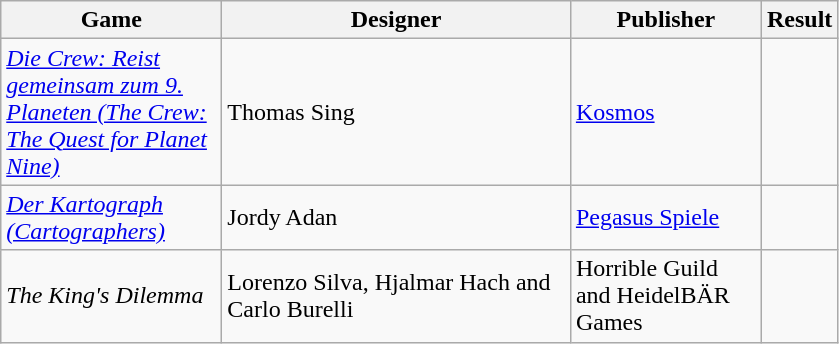<table class="wikitable">
<tr>
<th style="width:140px;">Game</th>
<th style="width:225px;">Designer</th>
<th style="width:120px;">Publisher</th>
<th>Result</th>
</tr>
<tr>
<td><em><a href='#'>Die Crew: Reist gemeinsam zum 9. Planeten (The Crew: The Quest for Planet Nine)</a></em></td>
<td>Thomas Sing</td>
<td><a href='#'>Kosmos</a></td>
<td></td>
</tr>
<tr>
<td><em><a href='#'>Der Kartograph (Cartographers)</a></em></td>
<td>Jordy Adan</td>
<td><a href='#'>Pegasus Spiele</a></td>
<td></td>
</tr>
<tr>
<td><em>The King's Dilemma</em></td>
<td>Lorenzo Silva, Hjalmar Hach and Carlo Burelli</td>
<td>Horrible Guild and HeidelBÄR Games</td>
<td></td>
</tr>
</table>
